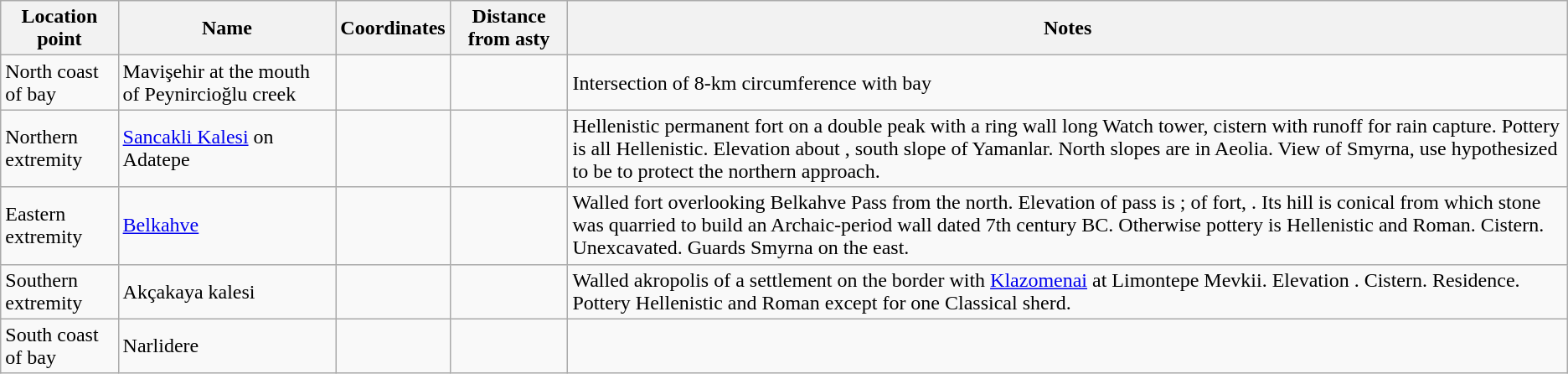<table class="wikitable">
<tr>
<th>Location point</th>
<th>Name</th>
<th>Coordinates</th>
<th>Distance from asty</th>
<th>Notes</th>
</tr>
<tr>
<td>North coast of bay</td>
<td>Mavişehir at the mouth of Peynircioğlu creek</td>
<td></td>
<td></td>
<td>Intersection of 8-km circumference with bay</td>
</tr>
<tr>
<td>Northern extremity</td>
<td><a href='#'>Sancakli Kalesi</a> on Adatepe</td>
<td></td>
<td></td>
<td>Hellenistic permanent fort on a double peak with a ring wall  long Watch tower, cistern with runoff for rain capture. Pottery is all Hellenistic. Elevation about , south slope of Yamanlar. North slopes are in Aeolia. View of Smyrna, use hypothesized to be to protect the northern approach.</td>
</tr>
<tr>
<td>Eastern extremity</td>
<td><a href='#'>Belkahve</a></td>
<td></td>
<td></td>
<td>Walled fort overlooking Belkahve Pass from the north. Elevation of pass is ; of fort, . Its hill is conical from which stone was quarried to build an Archaic-period wall dated 7th century BC. Otherwise pottery is Hellenistic and Roman. Cistern. Unexcavated. Guards Smyrna on the east.</td>
</tr>
<tr>
<td>Southern extremity</td>
<td>Akçakaya kalesi</td>
<td></td>
<td></td>
<td>Walled akropolis of a settlement on the border with <a href='#'>Klazomenai</a> at Limontepe Mevkii. Elevation . Cistern. Residence. Pottery Hellenistic and Roman except for one Classical sherd.</td>
</tr>
<tr>
<td>South coast of bay</td>
<td>Narlidere</td>
<td></td>
<td></td>
<td></td>
</tr>
</table>
